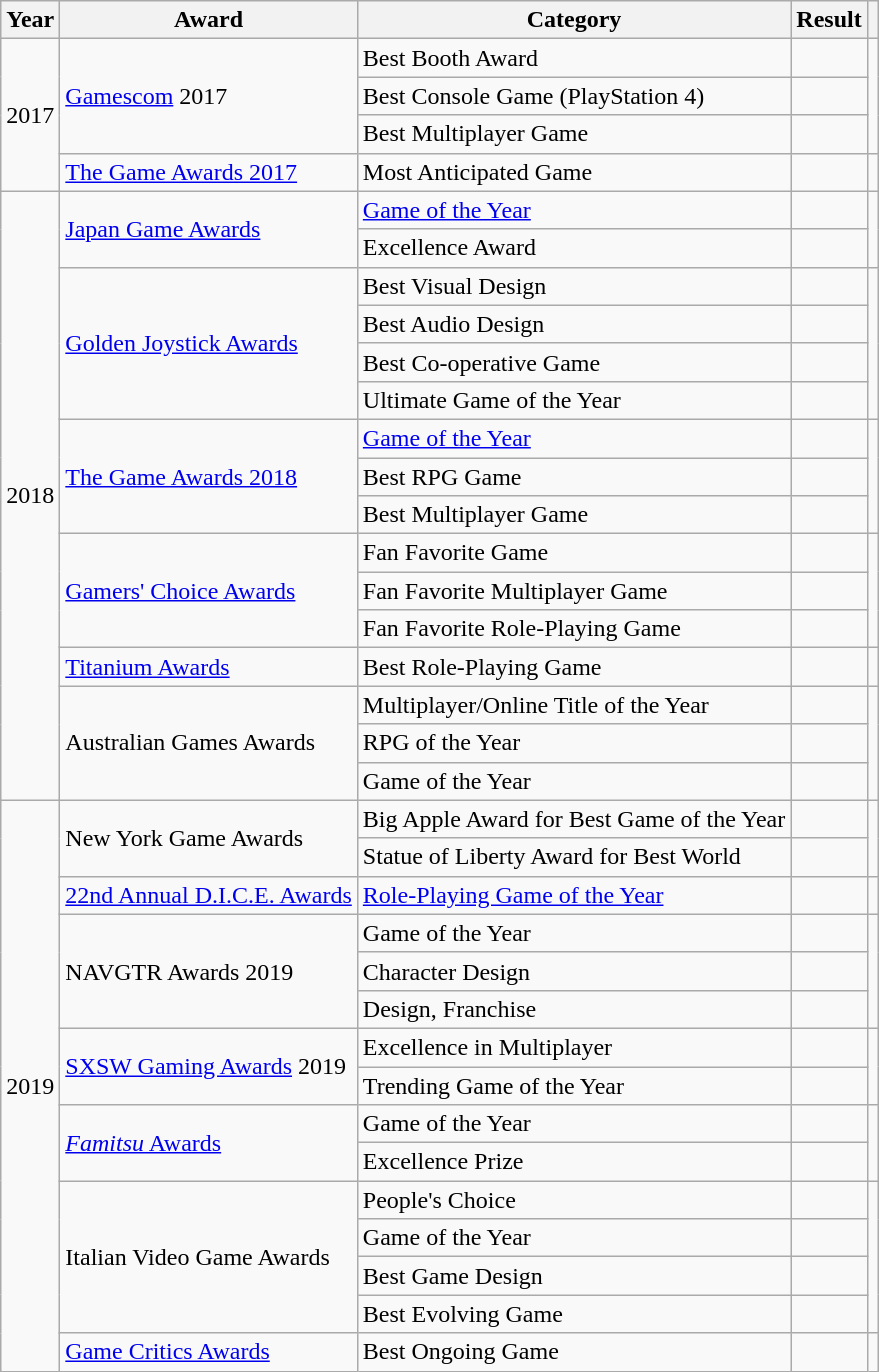<table class="wikitable sortable">
<tr>
<th>Year</th>
<th>Award</th>
<th>Category</th>
<th>Result</th>
<th></th>
</tr>
<tr>
<td style="text-align:center;" rowspan="4">2017</td>
<td rowspan="3"><a href='#'>Gamescom</a> 2017</td>
<td>Best Booth Award</td>
<td></td>
<td rowspan="3" style="text-align:center;"></td>
</tr>
<tr>
<td>Best Console Game (PlayStation 4)</td>
<td></td>
</tr>
<tr>
<td>Best Multiplayer Game</td>
<td></td>
</tr>
<tr>
<td><a href='#'>The Game Awards 2017</a></td>
<td>Most Anticipated Game</td>
<td></td>
<td style="text-align:center;"></td>
</tr>
<tr>
<td style="text-align:center;" rowspan="16">2018</td>
<td rowspan="2"><a href='#'>Japan Game Awards</a></td>
<td><a href='#'>Game of the Year</a></td>
<td></td>
<td rowspan="2" style="text-align:center;"></td>
</tr>
<tr>
<td>Excellence Award</td>
<td></td>
</tr>
<tr>
<td rowspan="4"><a href='#'>Golden Joystick Awards</a></td>
<td>Best Visual Design</td>
<td></td>
<td rowspan="4" style="text-align:center;"></td>
</tr>
<tr>
<td>Best Audio Design</td>
<td></td>
</tr>
<tr>
<td>Best Co-operative Game</td>
<td></td>
</tr>
<tr>
<td>Ultimate Game of the Year</td>
<td></td>
</tr>
<tr>
<td rowspan="3"><a href='#'>The Game Awards 2018</a></td>
<td><a href='#'>Game of the Year</a></td>
<td></td>
<td rowspan="3" style="text-align:center;"></td>
</tr>
<tr>
<td>Best RPG Game</td>
<td></td>
</tr>
<tr>
<td>Best Multiplayer Game</td>
<td></td>
</tr>
<tr>
<td rowspan="3"><a href='#'>Gamers' Choice Awards</a></td>
<td>Fan Favorite Game</td>
<td></td>
<td rowspan="3" style="text-align:center;"></td>
</tr>
<tr>
<td>Fan Favorite Multiplayer Game</td>
<td></td>
</tr>
<tr>
<td>Fan Favorite Role-Playing Game</td>
<td></td>
</tr>
<tr>
<td><a href='#'>Titanium Awards</a></td>
<td>Best Role-Playing Game</td>
<td></td>
<td style="text-align:center;"></td>
</tr>
<tr>
<td rowspan="3">Australian Games Awards</td>
<td>Multiplayer/Online Title of the Year</td>
<td></td>
<td rowspan="3" style="text-align:center;"></td>
</tr>
<tr>
<td>RPG of the Year</td>
<td></td>
</tr>
<tr>
<td>Game of the Year</td>
<td></td>
</tr>
<tr>
<td style="text-align:center;" rowspan="15">2019</td>
<td rowspan="2">New York Game Awards</td>
<td>Big Apple Award for Best Game of the Year</td>
<td></td>
<td rowspan="2" style="text-align:center;"></td>
</tr>
<tr>
<td>Statue of Liberty Award for Best World</td>
<td></td>
</tr>
<tr>
<td><a href='#'>22nd Annual D.I.C.E. Awards</a></td>
<td><a href='#'>Role-Playing Game of the Year</a></td>
<td></td>
<td style="text-align:center;"></td>
</tr>
<tr>
<td rowspan="3">NAVGTR Awards 2019</td>
<td>Game of the Year</td>
<td></td>
<td rowspan="3" style="text-align:center;"></td>
</tr>
<tr>
<td>Character Design</td>
<td></td>
</tr>
<tr>
<td>Design, Franchise</td>
<td></td>
</tr>
<tr>
<td rowspan="2"><a href='#'>SXSW Gaming Awards</a> 2019</td>
<td>Excellence in Multiplayer</td>
<td></td>
<td rowspan="2" style="text-align:center;"></td>
</tr>
<tr>
<td>Trending Game of the Year</td>
<td></td>
</tr>
<tr>
<td rowspan="2"><a href='#'><em>Famitsu</em> Awards</a></td>
<td>Game of the Year</td>
<td></td>
<td rowspan="2" style="text-align:center;"></td>
</tr>
<tr>
<td>Excellence Prize</td>
<td></td>
</tr>
<tr>
<td rowspan="4">Italian Video Game Awards</td>
<td>People's Choice</td>
<td></td>
<td rowspan="4" style="text-align:center;"></td>
</tr>
<tr>
<td>Game of the Year</td>
<td></td>
</tr>
<tr>
<td>Best Game Design</td>
<td></td>
</tr>
<tr>
<td>Best Evolving Game</td>
<td></td>
</tr>
<tr>
<td><a href='#'>Game Critics Awards</a></td>
<td>Best Ongoing Game</td>
<td></td>
<td style="text-align:center;"></td>
</tr>
</table>
